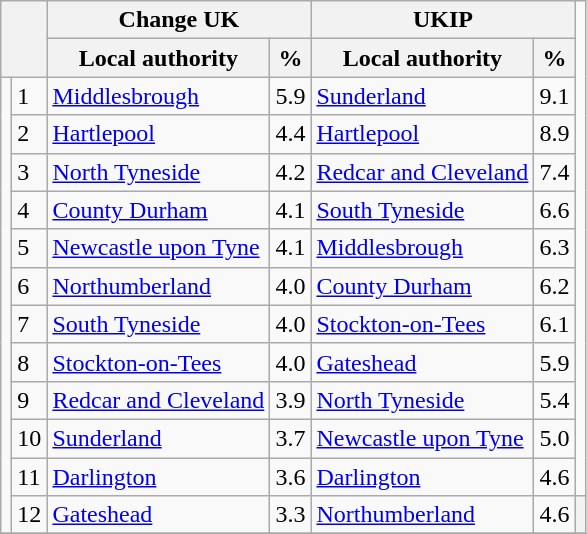<table class="wikitable">
<tr>
<th colspan="2" rowspan="2"></th>
<th colspan="2">Change UK</th>
<th colspan="2">UKIP</th>
</tr>
<tr>
<th style="text-align:center;">Local authority</th>
<th style="text-align:center;">%</th>
<th>Local authority</th>
<th>%</th>
</tr>
<tr>
<td rowspan="12"></td>
<td>1</td>
<td><a href='#'>Middlesbrough</a></td>
<td>5.9</td>
<td><a href='#'>Sunderland</a></td>
<td>9.1</td>
</tr>
<tr>
<td>2</td>
<td><a href='#'>Hartlepool</a></td>
<td>4.4</td>
<td><a href='#'>Hartlepool</a></td>
<td>8.9</td>
</tr>
<tr>
<td>3</td>
<td><a href='#'>North Tyneside</a></td>
<td>4.2</td>
<td><a href='#'>Redcar and Cleveland</a></td>
<td>7.4</td>
</tr>
<tr>
<td>4</td>
<td><a href='#'>County Durham</a></td>
<td>4.1</td>
<td><a href='#'>South Tyneside</a></td>
<td>6.6</td>
</tr>
<tr>
<td>5</td>
<td><a href='#'>Newcastle upon Tyne</a></td>
<td>4.1</td>
<td><a href='#'>Middlesbrough</a></td>
<td>6.3</td>
</tr>
<tr>
<td>6</td>
<td><a href='#'>Northumberland</a></td>
<td>4.0</td>
<td><a href='#'>County Durham</a></td>
<td>6.2</td>
</tr>
<tr>
<td>7</td>
<td><a href='#'>South Tyneside</a></td>
<td>4.0</td>
<td><a href='#'>Stockton-on-Tees</a></td>
<td>6.1</td>
</tr>
<tr>
<td>8</td>
<td><a href='#'>Stockton-on-Tees</a></td>
<td>4.0</td>
<td><a href='#'>Gateshead</a></td>
<td>5.9</td>
</tr>
<tr>
<td>9</td>
<td><a href='#'>Redcar and Cleveland</a></td>
<td>3.9</td>
<td><a href='#'>North Tyneside</a></td>
<td>5.4</td>
</tr>
<tr>
<td>10</td>
<td><a href='#'>Sunderland</a></td>
<td>3.7</td>
<td><a href='#'>Newcastle upon Tyne</a></td>
<td>5.0</td>
</tr>
<tr>
<td>11</td>
<td><a href='#'>Darlington</a></td>
<td>3.6</td>
<td><a href='#'>Darlington</a></td>
<td>4.6</td>
</tr>
<tr>
<td>12</td>
<td><a href='#'>Gateshead</a></td>
<td>3.3</td>
<td><a href='#'>Northumberland</a></td>
<td>4.6</td>
<th colspan="8"></th>
</tr>
<tr>
</tr>
</table>
